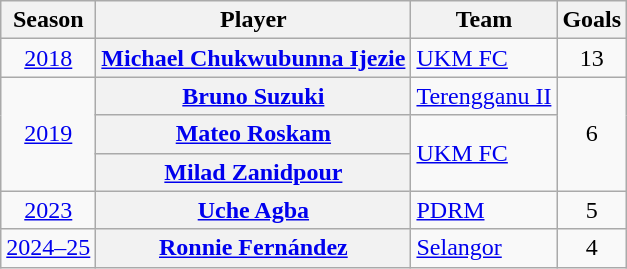<table class="wikitable plainrowheaders sortable">
<tr>
<th>Season</th>
<th>Player</th>
<th>Team</th>
<th>Goals</th>
</tr>
<tr>
<td align=center><a href='#'>2018</a></td>
<th scope=row> <a href='#'>Michael Chukwubunna Ijezie</a></th>
<td><a href='#'>UKM FC</a></td>
<td align="center">13</td>
</tr>
<tr>
<td rowspan="3" align=center><a href='#'>2019</a></td>
<th scope="row"> <a href='#'>Bruno Suzuki</a></th>
<td><a href='#'>Terengganu II</a></td>
<td rowspan="3" align="center">6</td>
</tr>
<tr>
<th scope="row"> <a href='#'>Mateo Roskam</a></th>
<td rowspan="2"><a href='#'>UKM FC</a></td>
</tr>
<tr>
<th scope=row> <a href='#'>Milad Zanidpour</a></th>
</tr>
<tr>
<td align=center><a href='#'>2023</a></td>
<th scope=row> <a href='#'>Uche Agba</a></th>
<td><a href='#'>PDRM</a></td>
<td align="center">5</td>
</tr>
<tr>
<td align=center><a href='#'>2024–25</a></td>
<th scope=row> <a href='#'>Ronnie Fernández</a></th>
<td><a href='#'>Selangor</a></td>
<td align="center">4</td>
</tr>
</table>
